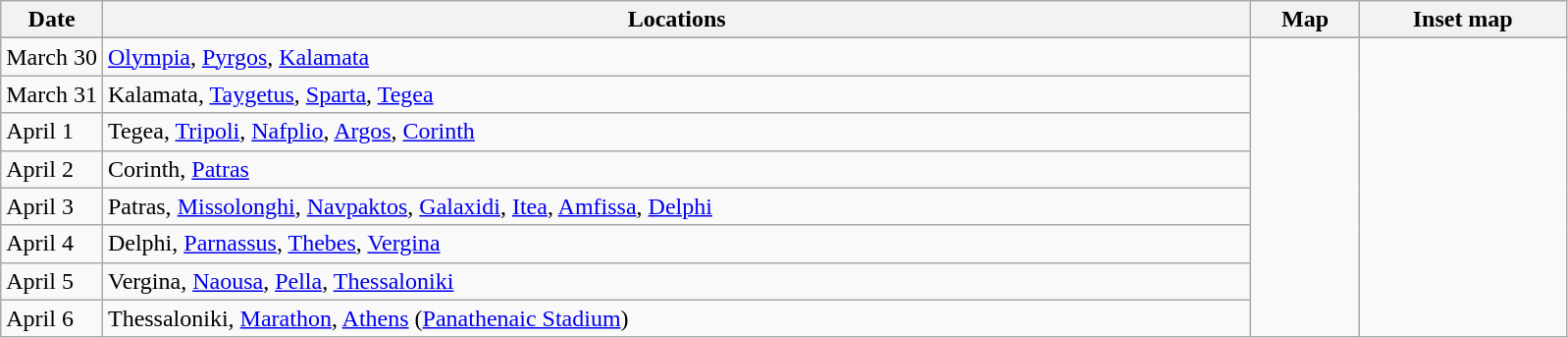<table class="wikitable">
<tr>
<th style="width: 6.5%">Date</th>
<th>Locations</th>
<th>Map</th>
<th>Inset map</th>
</tr>
<tr>
</tr>
<tr>
<td>March 30</td>
<td><a href='#'>Olympia</a>, <a href='#'>Pyrgos</a>, <a href='#'>Kalamata</a></td>
<td rowspan=8></td>
<td rowspan=8><br></td>
</tr>
<tr>
<td>March 31</td>
<td>Kalamata, <a href='#'>Taygetus</a>, <a href='#'>Sparta</a>, <a href='#'>Tegea</a></td>
</tr>
<tr>
<td>April 1</td>
<td>Tegea, <a href='#'>Tripoli</a>, <a href='#'>Nafplio</a>, <a href='#'>Argos</a>, <a href='#'>Corinth</a></td>
</tr>
<tr>
<td>April 2</td>
<td>Corinth, <a href='#'>Patras</a></td>
</tr>
<tr>
<td>April 3</td>
<td>Patras, <a href='#'>Missolonghi</a>, <a href='#'>Navpaktos</a>, <a href='#'>Galaxidi</a>, <a href='#'>Itea</a>, <a href='#'>Amfissa</a>, <a href='#'>Delphi</a></td>
</tr>
<tr>
<td>April 4</td>
<td>Delphi, <a href='#'>Parnassus</a>, <a href='#'>Thebes</a>, <a href='#'>Vergina</a></td>
</tr>
<tr>
<td>April 5</td>
<td>Vergina, <a href='#'>Naousa</a>, <a href='#'>Pella</a>, <a href='#'>Thessaloniki</a></td>
</tr>
<tr>
<td>April 6</td>
<td>Thessaloniki, <a href='#'>Marathon</a>, <a href='#'>Athens</a> (<a href='#'>Panathenaic Stadium</a>)</td>
</tr>
</table>
